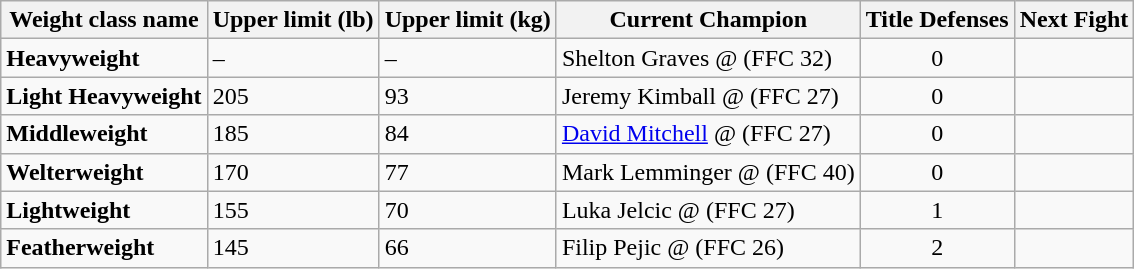<table class="wikitable">
<tr>
<th>Weight class name</th>
<th>Upper limit (lb)</th>
<th>Upper limit (kg)</th>
<th>Current Champion</th>
<th>Title Defenses</th>
<th>Next Fight</th>
</tr>
<tr>
<td><strong>Heavyweight</strong></td>
<td>–</td>
<td>–</td>
<td>Shelton Graves @ (FFC 32)</td>
<td align="center">0</td>
<td></td>
</tr>
<tr>
<td><strong>Light Heavyweight</strong></td>
<td>205</td>
<td>93</td>
<td>Jeremy Kimball @ (FFC 27)</td>
<td align="center">0</td>
<td></td>
</tr>
<tr>
<td><strong>Middleweight</strong></td>
<td>185</td>
<td>84</td>
<td><a href='#'>David Mitchell</a> @ (FFC 27)</td>
<td align="center">0</td>
<td></td>
</tr>
<tr>
<td><strong>Welterweight</strong></td>
<td>170</td>
<td>77</td>
<td>Mark Lemminger @ (FFC 40)</td>
<td align="center">0</td>
<td></td>
</tr>
<tr>
<td><strong>Lightweight</strong></td>
<td>155</td>
<td>70</td>
<td>Luka Jelcic @ (FFC 27)</td>
<td align="center">1</td>
<td></td>
</tr>
<tr>
<td><strong>Featherweight</strong></td>
<td>145</td>
<td>66</td>
<td>Filip Pejic @ (FFC 26)</td>
<td align="center">2</td>
<td></td>
</tr>
</table>
